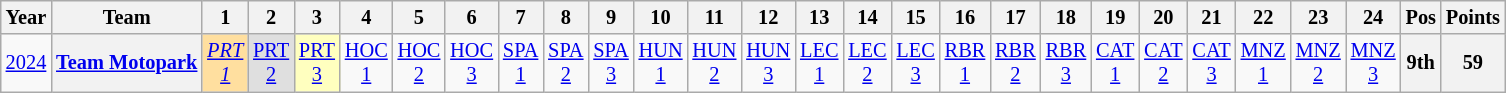<table class="wikitable" style="text-align:center; font-size:85%">
<tr>
<th>Year</th>
<th>Team</th>
<th>1</th>
<th>2</th>
<th>3</th>
<th>4</th>
<th>5</th>
<th>6</th>
<th>7</th>
<th>8</th>
<th>9</th>
<th>10</th>
<th>11</th>
<th>12</th>
<th>13</th>
<th>14</th>
<th>15</th>
<th>16</th>
<th>17</th>
<th>18</th>
<th>19</th>
<th>20</th>
<th>21</th>
<th>22</th>
<th>23</th>
<th>24</th>
<th>Pos</th>
<th>Points</th>
</tr>
<tr>
<td><a href='#'>2024</a></td>
<th nowrap><a href='#'>Team Motopark</a></th>
<td style="background:#FFDF9F;"><em><a href='#'>PRT<br>1</a></em><br></td>
<td style="background:#DFDFDF;"><a href='#'>PRT<br>2</a><br></td>
<td style="background:#FFFFBF;"><a href='#'>PRT<br>3</a><br></td>
<td><a href='#'>HOC<br>1</a></td>
<td><a href='#'>HOC<br>2</a></td>
<td><a href='#'>HOC<br>3</a></td>
<td><a href='#'>SPA<br>1</a></td>
<td><a href='#'>SPA<br>2</a></td>
<td><a href='#'>SPA<br>3</a></td>
<td><a href='#'>HUN<br>1</a></td>
<td><a href='#'>HUN<br>2</a></td>
<td><a href='#'>HUN<br>3</a></td>
<td><a href='#'>LEC<br>1</a></td>
<td><a href='#'>LEC<br>2</a></td>
<td><a href='#'>LEC<br>3</a></td>
<td><a href='#'>RBR<br>1</a></td>
<td><a href='#'>RBR<br>2</a></td>
<td><a href='#'>RBR<br>3</a></td>
<td><a href='#'>CAT<br>1</a></td>
<td><a href='#'>CAT<br>2</a></td>
<td><a href='#'>CAT<br>3</a></td>
<td><a href='#'>MNZ<br>1</a></td>
<td><a href='#'>MNZ<br>2</a></td>
<td><a href='#'>MNZ<br>3</a></td>
<th>9th</th>
<th>59</th>
</tr>
</table>
